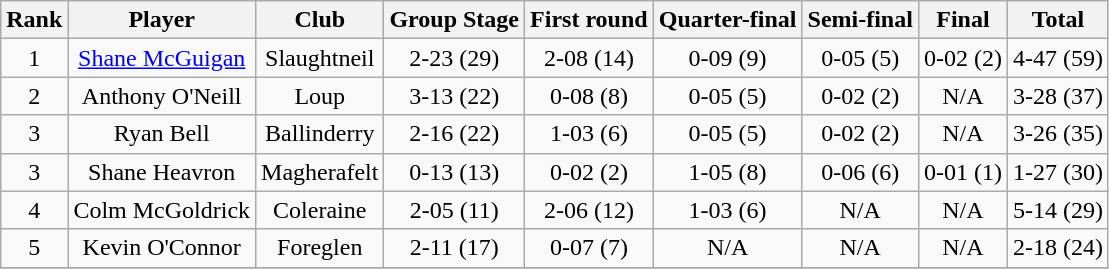<table class="wikitable">
<tr>
<th>Rank</th>
<th>Player</th>
<th>Club</th>
<th>Group Stage</th>
<th>First round</th>
<th>Quarter-final</th>
<th>Semi-final</th>
<th>Final</th>
<th>Total</th>
</tr>
<tr>
<td align=center>1</td>
<td align=center><a href='#'>Shane McGuigan</a></td>
<td align=center>Slaughtneil</td>
<td align=center>2-23 (29)</td>
<td align=center>2-08 (14)</td>
<td align=center>0-09 (9)</td>
<td align=center>0-05 (5)</td>
<td align=center>0-02 (2)</td>
<td align=center>4-47 (59)</td>
</tr>
<tr>
<td align=center>2</td>
<td align=center>Anthony O'Neill</td>
<td align=center>Loup</td>
<td align=center>3-13 (22)</td>
<td align=center>0-08 (8)</td>
<td align=center>0-05 (5)</td>
<td align=center>0-02 (2)</td>
<td align=center>N/A</td>
<td align=center>3-28 (37)</td>
</tr>
<tr>
<td align=center>3</td>
<td align=center>Ryan Bell</td>
<td align=center>Ballinderry</td>
<td align=center>2-16 (22)</td>
<td align=center>1-03 (6)</td>
<td align=center>0-05 (5)</td>
<td align=center>0-02 (2)</td>
<td align=center>N/A</td>
<td align=center>3-26 (35)</td>
</tr>
<tr>
<td align=center>3</td>
<td align=center>Shane Heavron</td>
<td align=center>Magherafelt</td>
<td align=center>0-13 (13)</td>
<td align=center>0-02 (2)</td>
<td align=center>1-05 (8)</td>
<td align=center>0-06 (6)</td>
<td align=center>0-01 (1)</td>
<td align=center>1-27 (30)</td>
</tr>
<tr>
<td align=center>4</td>
<td align=center>Colm McGoldrick</td>
<td align=center>Coleraine</td>
<td align=center>2-05 (11)</td>
<td align=center>2-06 (12)</td>
<td align=center>1-03 (6)</td>
<td align=center>N/A</td>
<td align=center>N/A</td>
<td align=center>5-14 (29)</td>
</tr>
<tr>
<td align=center>5</td>
<td align=center>Kevin O'Connor</td>
<td align=center>Foreglen</td>
<td align=center>2-11 (17)</td>
<td align=center>0-07 (7)</td>
<td align=center>N/A</td>
<td align=center>N/A</td>
<td align=center>N/A</td>
<td align=center>2-18 (24)</td>
</tr>
<tr>
</tr>
</table>
